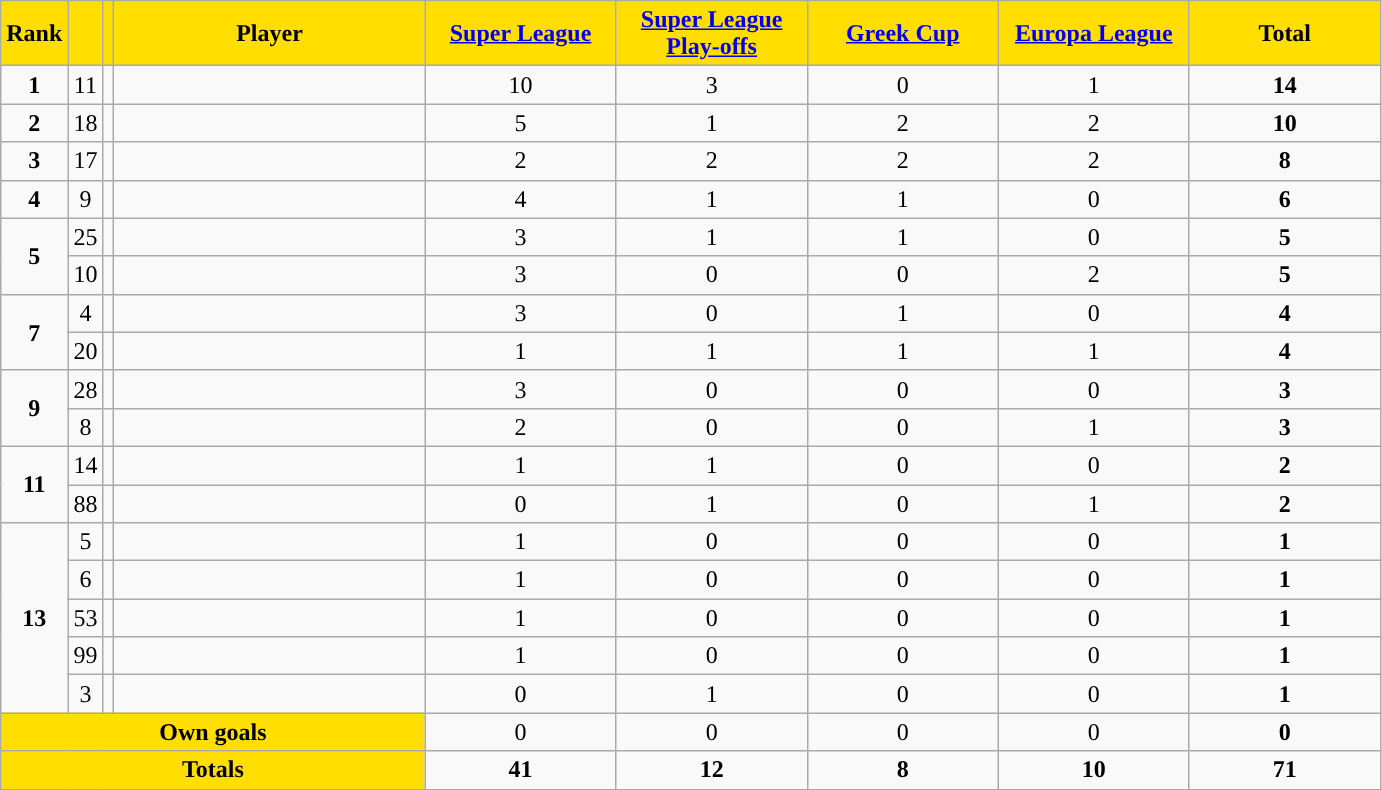<table class="wikitable sortable" style="text-align: center">
<tr>
<th style="background:#FFDE00">Rank</th>
<th style="background:#FFDE00"></th>
<th style="background:#FFDE00"></th>
<th width=200 style="background:#FFDE00">Player</th>
<th width=120 style="background:#FFDE00"><a href='#'>Super League</a></th>
<th width=120 style="background:#FFDE00"><a href='#'>Super League Play-offs</a></th>
<th width=120 style="background:#FFDE00"><a href='#'>Greek Cup</a></th>
<th width=120 style="background:#FFDE00"><a href='#'>Europa League</a></th>
<th width=120 style="background:#FFDE00">Total</th>
</tr>
<tr>
<td><strong>1</strong></td>
<td>11</td>
<td></td>
<td align=left></td>
<td>10</td>
<td>3</td>
<td>0</td>
<td>1</td>
<td><strong>14</strong></td>
</tr>
<tr>
<td><strong>2</strong></td>
<td>18</td>
<td></td>
<td align=left></td>
<td>5</td>
<td>1</td>
<td>2</td>
<td>2</td>
<td><strong>10</strong></td>
</tr>
<tr>
<td><strong>3</strong></td>
<td>17</td>
<td></td>
<td align=left></td>
<td>2</td>
<td>2</td>
<td>2</td>
<td>2</td>
<td><strong>8</strong></td>
</tr>
<tr>
<td><strong>4</strong></td>
<td>9</td>
<td></td>
<td align=left></td>
<td>4</td>
<td>1</td>
<td>1</td>
<td>0</td>
<td><strong>6</strong></td>
</tr>
<tr>
<td rowspan=2><strong>5</strong></td>
<td>25</td>
<td></td>
<td align=left></td>
<td>3</td>
<td>1</td>
<td>1</td>
<td>0</td>
<td><strong>5</strong></td>
</tr>
<tr>
<td>10</td>
<td></td>
<td align=left></td>
<td>3</td>
<td>0</td>
<td>0</td>
<td>2</td>
<td><strong>5</strong></td>
</tr>
<tr>
<td rowspan=2><strong>7</strong></td>
<td>4</td>
<td></td>
<td align=left></td>
<td>3</td>
<td>0</td>
<td>1</td>
<td>0</td>
<td><strong>4</strong></td>
</tr>
<tr>
<td>20</td>
<td></td>
<td align=left></td>
<td>1</td>
<td>1</td>
<td>1</td>
<td>1</td>
<td><strong>4</strong></td>
</tr>
<tr>
<td rowspan=2><strong>9</strong></td>
<td>28</td>
<td></td>
<td align=left></td>
<td>3</td>
<td>0</td>
<td>0</td>
<td>0</td>
<td><strong>3</strong></td>
</tr>
<tr>
<td>8</td>
<td></td>
<td align=left></td>
<td>2</td>
<td>0</td>
<td>0</td>
<td>1</td>
<td><strong>3</strong></td>
</tr>
<tr>
<td rowspan=2><strong>11</strong></td>
<td>14</td>
<td></td>
<td align=left></td>
<td>1</td>
<td>1</td>
<td>0</td>
<td>0</td>
<td><strong>2</strong></td>
</tr>
<tr>
<td>88</td>
<td></td>
<td align=left></td>
<td>0</td>
<td>1</td>
<td>0</td>
<td>1</td>
<td><strong>2</strong></td>
</tr>
<tr>
<td rowspan=5><strong>13</strong></td>
<td>5</td>
<td></td>
<td align=left></td>
<td>1</td>
<td>0</td>
<td>0</td>
<td>0</td>
<td><strong>1</strong></td>
</tr>
<tr>
<td>6</td>
<td></td>
<td align=left></td>
<td>1</td>
<td>0</td>
<td>0</td>
<td>0</td>
<td><strong>1</strong></td>
</tr>
<tr>
<td>53</td>
<td></td>
<td align=left></td>
<td>1</td>
<td>0</td>
<td>0</td>
<td>0</td>
<td><strong>1</strong></td>
</tr>
<tr>
<td>99</td>
<td></td>
<td align=left></td>
<td>1</td>
<td>0</td>
<td>0</td>
<td>0</td>
<td><strong>1</strong></td>
</tr>
<tr>
<td>3</td>
<td></td>
<td align=left></td>
<td>0</td>
<td>1</td>
<td>0</td>
<td>0</td>
<td><strong>1</strong></td>
</tr>
<tr class="sortbottom">
<td colspan=4 style="background:#FFDE00"><strong>Own goals</strong></td>
<td>0</td>
<td>0</td>
<td>0</td>
<td>0</td>
<td><strong>0</strong></td>
</tr>
<tr class="sortbottom">
<th colspan=4 style="background:#FFDE00"><strong>Totals</strong></th>
<td><strong>41</strong></td>
<td><strong>12</strong></td>
<td><strong> 8</strong></td>
<td><strong>10</strong></td>
<td><strong>71</strong></td>
</tr>
</table>
